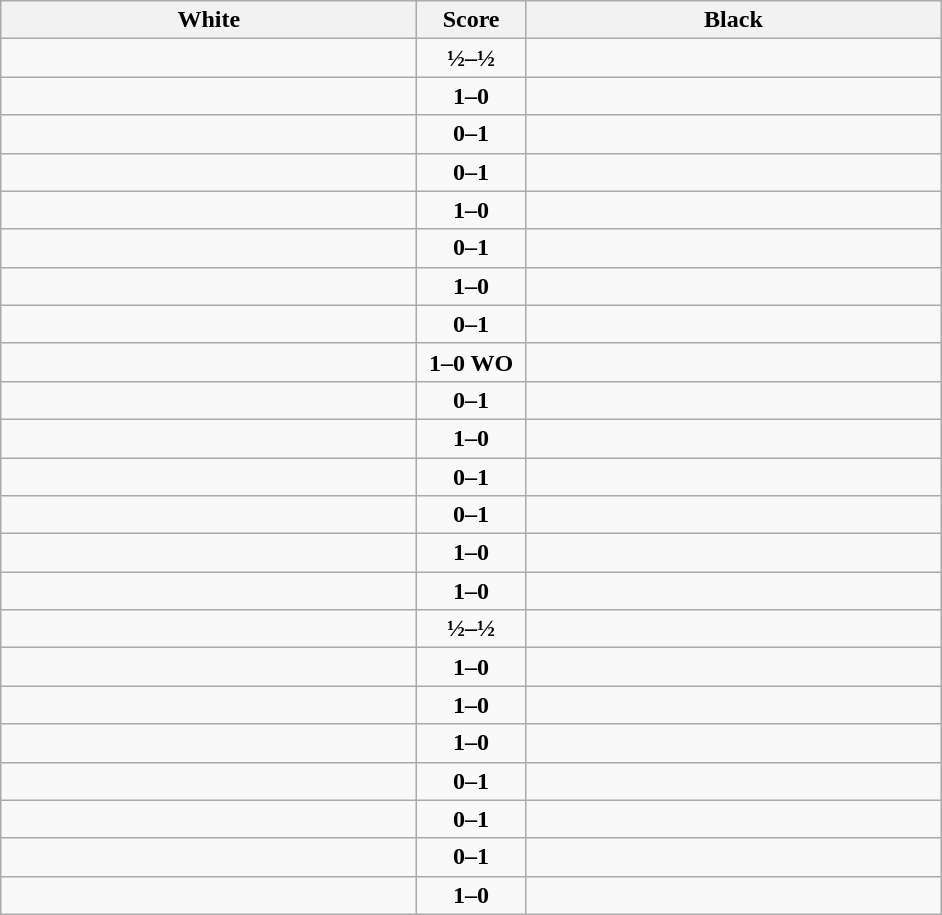<table class="wikitable" style="text-align: center;">
<tr>
<th align="right" width="270">White</th>
<th width="65">Score</th>
<th align="left" width="270">Black</th>
</tr>
<tr>
<td align=left></td>
<td align=center><strong>½–½</strong></td>
<td align=left></td>
</tr>
<tr>
<td align=left><strong></strong></td>
<td align=center><strong>1–0</strong></td>
<td align=left></td>
</tr>
<tr>
<td align=left></td>
<td align=center><strong>0–1</strong></td>
<td align=left><strong></strong></td>
</tr>
<tr>
<td align=left></td>
<td align=center><strong>0–1</strong></td>
<td align=left><strong></strong></td>
</tr>
<tr>
<td align=left><strong></strong></td>
<td align=center><strong>1–0</strong></td>
<td align=left></td>
</tr>
<tr>
<td align=left></td>
<td align=center><strong>0–1</strong></td>
<td align=left><strong></strong></td>
</tr>
<tr>
<td align=left><strong></strong></td>
<td align=center><strong>1–0</strong></td>
<td align=left></td>
</tr>
<tr>
<td align=left></td>
<td align=center><strong>0–1</strong></td>
<td align=left><strong></strong></td>
</tr>
<tr>
<td align=left><strong></strong></td>
<td align=center><strong>1–0 WO</strong></td>
<td align=left></td>
</tr>
<tr>
<td align=left></td>
<td align=center><strong>0–1</strong></td>
<td align=left><strong></strong></td>
</tr>
<tr>
<td align=left><strong></strong></td>
<td align=center><strong>1–0</strong></td>
<td align=left></td>
</tr>
<tr>
<td align=left></td>
<td align=center><strong>0–1</strong></td>
<td align=left><strong></strong></td>
</tr>
<tr>
<td align=left></td>
<td align=center><strong>0–1</strong></td>
<td align=left><strong></strong></td>
</tr>
<tr>
<td align=left><strong></strong></td>
<td align=center><strong>1–0</strong></td>
<td align=left></td>
</tr>
<tr>
<td align=left><strong></strong></td>
<td align=center><strong>1–0</strong></td>
<td align=left></td>
</tr>
<tr>
<td align=left></td>
<td align=center><strong>½–½</strong></td>
<td align=left></td>
</tr>
<tr>
<td align=left><strong></strong></td>
<td align=center><strong>1–0</strong></td>
<td align=left></td>
</tr>
<tr>
<td align=left><strong></strong></td>
<td align=center><strong>1–0</strong></td>
<td align=left></td>
</tr>
<tr>
<td align=left><strong></strong></td>
<td align=center><strong>1–0</strong></td>
<td align=left></td>
</tr>
<tr>
<td align=left></td>
<td align=center><strong>0–1</strong></td>
<td align=left><strong></strong></td>
</tr>
<tr>
<td align=left></td>
<td align=center><strong>0–1</strong></td>
<td align=left><strong></strong></td>
</tr>
<tr>
<td align=left></td>
<td align=center><strong>0–1</strong></td>
<td align=left><strong></strong></td>
</tr>
<tr>
<td align=left><strong></strong></td>
<td align=center><strong>1–0</strong></td>
<td align=left></td>
</tr>
</table>
